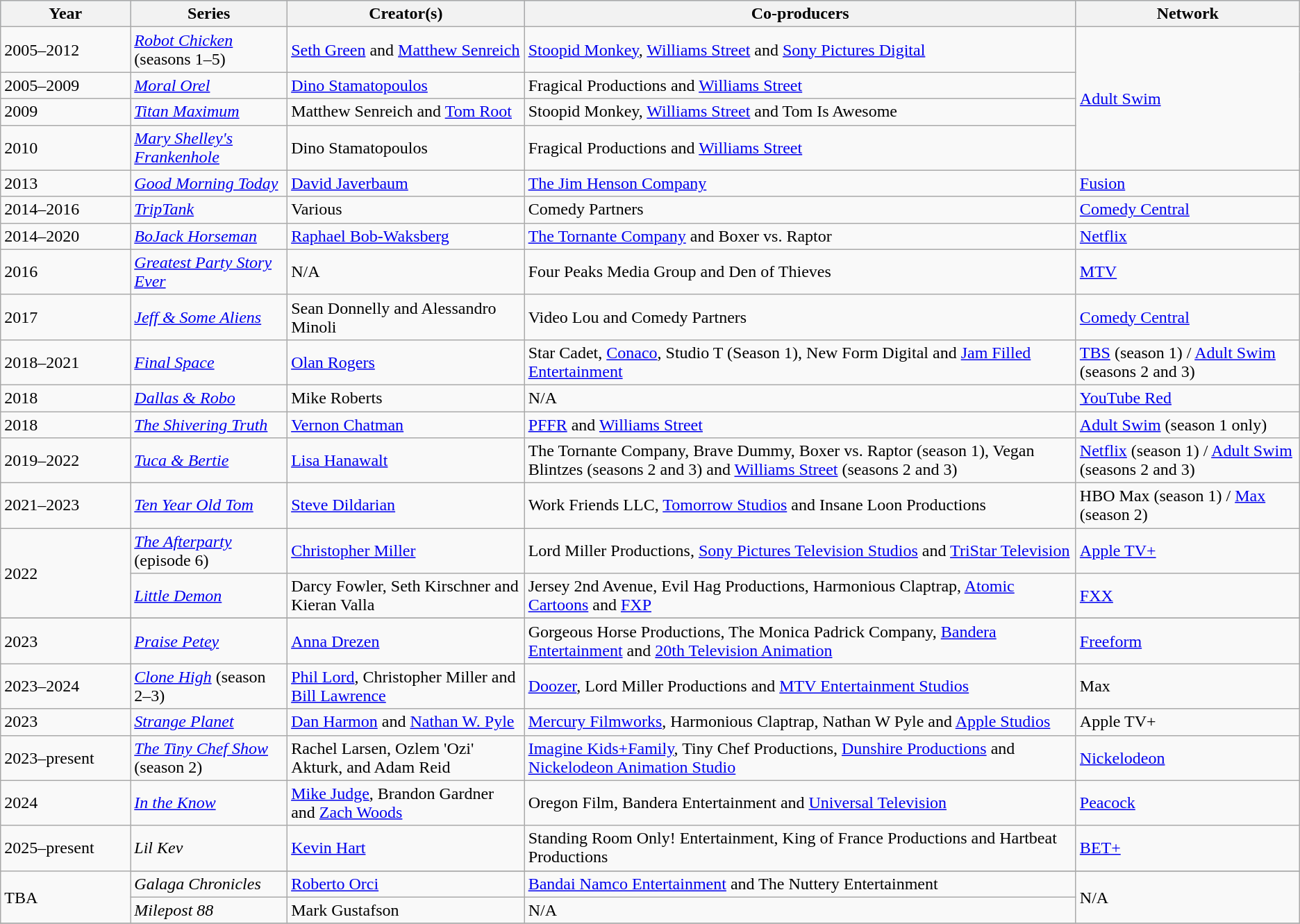<table class="wikitable">
<tr style="background:#b0c4de; text-align:center;">
<th style="width:10%;">Year</th>
<th>Series</th>
<th>Creator(s)</th>
<th>Co-producers</th>
<th>Network</th>
</tr>
<tr>
<td>2005–2012</td>
<td><em><a href='#'>Robot Chicken</a></em> (seasons 1–5)</td>
<td><a href='#'>Seth Green</a> and <a href='#'>Matthew Senreich</a></td>
<td><a href='#'>Stoopid Monkey</a>, <a href='#'>Williams Street</a> and <a href='#'>Sony Pictures Digital</a></td>
<td rowspan="4"><a href='#'>Adult Swim</a></td>
</tr>
<tr>
<td>2005–2009</td>
<td><em><a href='#'>Moral Orel</a></em></td>
<td><a href='#'>Dino Stamatopoulos</a></td>
<td>Fragical Productions and <a href='#'>Williams Street</a></td>
</tr>
<tr>
<td>2009</td>
<td><em><a href='#'>Titan Maximum</a></em></td>
<td>Matthew Senreich and <a href='#'>Tom Root</a></td>
<td>Stoopid Monkey, <a href='#'>Williams Street</a> and Tom Is Awesome</td>
</tr>
<tr>
<td>2010</td>
<td><em><a href='#'>Mary Shelley's Frankenhole</a></em></td>
<td>Dino Stamatopoulos</td>
<td>Fragical Productions and <a href='#'>Williams Street</a></td>
</tr>
<tr>
<td>2013</td>
<td><em><a href='#'>Good Morning Today</a></em></td>
<td><a href='#'>David Javerbaum</a></td>
<td><a href='#'>The Jim Henson Company</a></td>
<td><a href='#'>Fusion</a></td>
</tr>
<tr>
<td>2014–2016</td>
<td><em><a href='#'>TripTank</a></em></td>
<td>Various</td>
<td>Comedy Partners</td>
<td><a href='#'>Comedy Central</a></td>
</tr>
<tr>
<td>2014–2020</td>
<td><em><a href='#'>BoJack Horseman</a></em></td>
<td><a href='#'>Raphael Bob-Waksberg</a></td>
<td><a href='#'>The Tornante Company</a> and Boxer vs. Raptor</td>
<td><a href='#'>Netflix</a></td>
</tr>
<tr>
<td>2016</td>
<td><em><a href='#'>Greatest Party Story Ever</a></em></td>
<td>N/A</td>
<td>Four Peaks Media Group and Den of Thieves</td>
<td><a href='#'>MTV</a></td>
</tr>
<tr>
<td>2017</td>
<td><em><a href='#'>Jeff & Some Aliens</a></em></td>
<td>Sean Donnelly and Alessandro Minoli</td>
<td>Video Lou and Comedy Partners</td>
<td><a href='#'>Comedy Central</a></td>
</tr>
<tr>
<td>2018–2021</td>
<td><em><a href='#'>Final Space</a></em></td>
<td><a href='#'>Olan Rogers</a></td>
<td>Star Cadet, <a href='#'>Conaco</a>, Studio T (Season 1), New Form Digital and <a href='#'>Jam Filled Entertainment</a></td>
<td><a href='#'>TBS</a> (season 1) / <a href='#'>Adult Swim</a> (seasons 2 and 3)</td>
</tr>
<tr>
<td>2018</td>
<td><em><a href='#'>Dallas & Robo</a></em></td>
<td>Mike Roberts</td>
<td>N/A</td>
<td><a href='#'>YouTube Red</a></td>
</tr>
<tr>
<td>2018</td>
<td><em><a href='#'>The Shivering Truth</a></em></td>
<td><a href='#'>Vernon Chatman</a></td>
<td><a href='#'>PFFR</a> and <a href='#'>Williams Street</a></td>
<td><a href='#'>Adult Swim</a> (season 1 only)</td>
</tr>
<tr>
<td>2019–2022</td>
<td><em><a href='#'>Tuca & Bertie</a></em></td>
<td><a href='#'>Lisa Hanawalt</a></td>
<td>The Tornante Company, Brave Dummy, Boxer vs. Raptor (season 1), Vegan Blintzes (seasons 2 and 3) and <a href='#'>Williams Street</a> (seasons 2 and 3)</td>
<td><a href='#'>Netflix</a> (season 1) / <a href='#'>Adult Swim</a> (seasons 2 and 3)</td>
</tr>
<tr>
<td>2021–2023</td>
<td><em><a href='#'>Ten Year Old Tom</a></em></td>
<td><a href='#'>Steve Dildarian</a></td>
<td>Work Friends LLC, <a href='#'>Tomorrow Studios</a> and Insane Loon Productions</td>
<td>HBO Max (season 1) / <a href='#'>Max</a> (season 2)</td>
</tr>
<tr>
<td rowspan="2">2022</td>
<td><em><a href='#'>The Afterparty</a></em> (episode 6)</td>
<td><a href='#'>Christopher Miller</a></td>
<td>Lord Miller Productions, <a href='#'>Sony Pictures Television Studios</a> and <a href='#'>TriStar Television</a></td>
<td><a href='#'>Apple TV+</a></td>
</tr>
<tr>
<td><em><a href='#'>Little Demon</a></em></td>
<td>Darcy Fowler, Seth Kirschner and Kieran Valla</td>
<td>Jersey 2nd Avenue, Evil Hag Productions, Harmonious Claptrap, <a href='#'>Atomic Cartoons</a> and <a href='#'>FXP</a></td>
<td><a href='#'>FXX</a></td>
</tr>
<tr>
</tr>
<tr>
<td>2023</td>
<td><em><a href='#'>Praise Petey</a></em></td>
<td><a href='#'>Anna Drezen</a></td>
<td>Gorgeous Horse Productions, The Monica Padrick Company, <a href='#'>Bandera Entertainment</a> and <a href='#'>20th Television Animation</a></td>
<td><a href='#'>Freeform</a></td>
</tr>
<tr>
<td>2023–2024</td>
<td><em><a href='#'>Clone High</a></em> (season 2–3)</td>
<td><a href='#'>Phil Lord</a>, Christopher Miller and <a href='#'>Bill Lawrence</a></td>
<td><a href='#'>Doozer</a>, Lord Miller Productions and <a href='#'>MTV Entertainment Studios</a></td>
<td>Max</td>
</tr>
<tr>
<td>2023</td>
<td><em><a href='#'>Strange Planet</a></em></td>
<td><a href='#'>Dan Harmon</a> and <a href='#'>Nathan W. Pyle</a></td>
<td><a href='#'>Mercury Filmworks</a>, Harmonious Claptrap, Nathan W Pyle and <a href='#'>Apple Studios</a></td>
<td>Apple TV+</td>
</tr>
<tr>
<td>2023–present</td>
<td><em><a href='#'>The Tiny Chef Show</a></em> (season 2)</td>
<td>Rachel Larsen, Ozlem 'Ozi' Akturk, and Adam Reid</td>
<td><a href='#'>Imagine Kids+Family</a>, Tiny Chef Productions, <a href='#'>Dunshire Productions</a> and <a href='#'>Nickelodeon Animation Studio</a></td>
<td><a href='#'>Nickelodeon</a></td>
</tr>
<tr>
<td>2024</td>
<td><em><a href='#'>In the Know</a></em></td>
<td><a href='#'>Mike Judge</a>, Brandon Gardner and <a href='#'>Zach Woods</a></td>
<td>Oregon Film, Bandera Entertainment and <a href='#'>Universal Television</a></td>
<td><a href='#'>Peacock</a></td>
</tr>
<tr>
<td>2025–present</td>
<td><em>Lil Kev</em></td>
<td><a href='#'>Kevin Hart</a></td>
<td>Standing Room Only! Entertainment, King of France Productions and Hartbeat Productions</td>
<td><a href='#'>BET+</a></td>
</tr>
<tr>
<td rowspan="3">TBA</td>
</tr>
<tr>
<td><em>Galaga Chronicles</em></td>
<td><a href='#'>Roberto Orci</a></td>
<td><a href='#'>Bandai Namco Entertainment</a> and The Nuttery Entertainment</td>
<td rowspan="2">N/A</td>
</tr>
<tr>
<td><em>Milepost 88</em></td>
<td>Mark Gustafson</td>
<td>N/A</td>
</tr>
<tr>
</tr>
</table>
